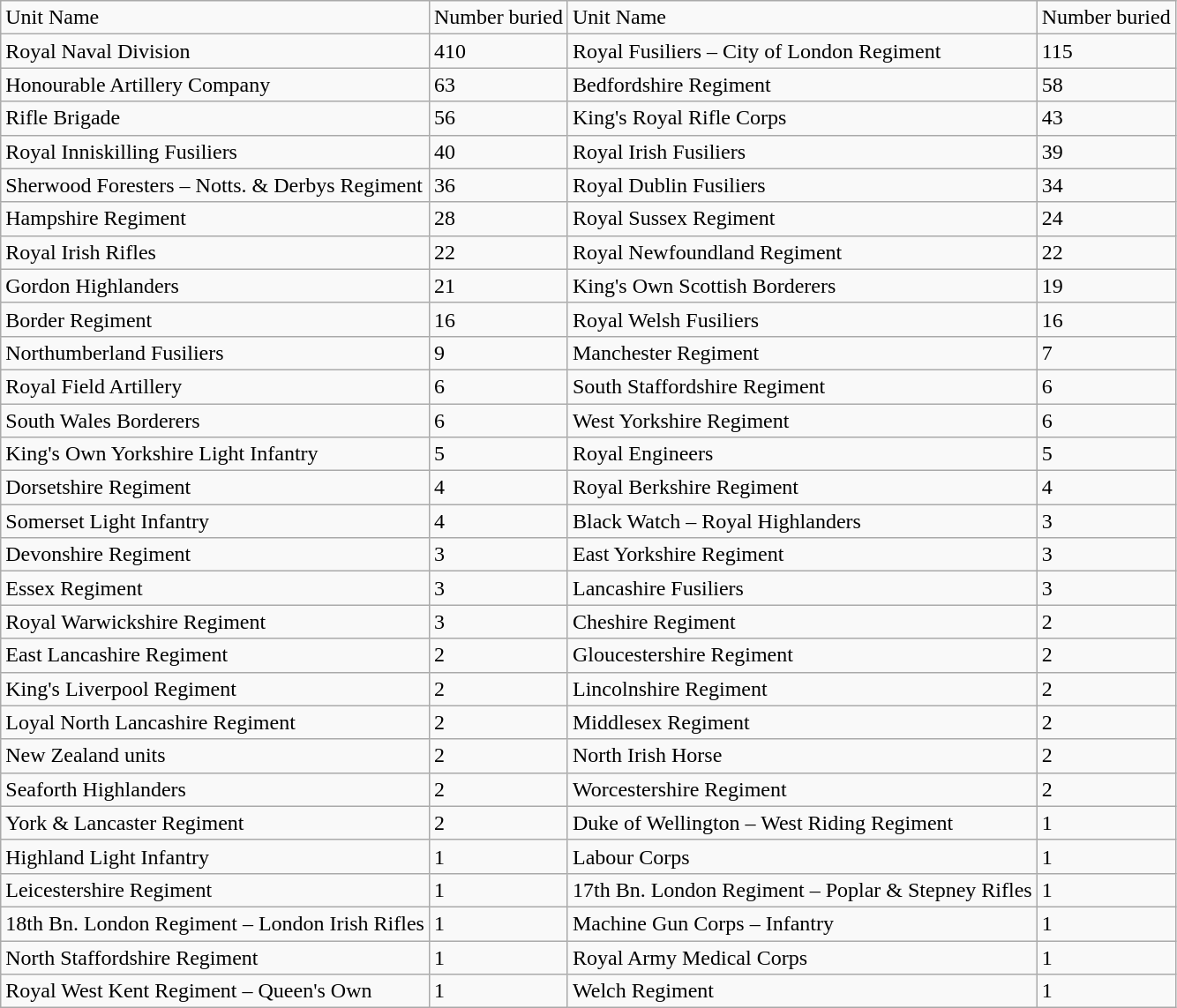<table class="wikitable">
<tr>
<td>Unit Name</td>
<td>Number buried</td>
<td>Unit Name</td>
<td>Number buried</td>
</tr>
<tr>
<td>Royal Naval Division</td>
<td>410</td>
<td>Royal Fusiliers – City of London Regiment</td>
<td>115</td>
</tr>
<tr>
<td>Honourable Artillery Company</td>
<td>63</td>
<td>Bedfordshire Regiment</td>
<td>58</td>
</tr>
<tr>
<td>Rifle Brigade</td>
<td>56</td>
<td>King's Royal Rifle Corps</td>
<td>43</td>
</tr>
<tr>
<td>Royal Inniskilling Fusiliers</td>
<td>40</td>
<td>Royal Irish Fusiliers</td>
<td>39</td>
</tr>
<tr>
<td>Sherwood Foresters – Notts. & Derbys Regiment</td>
<td>36</td>
<td>Royal Dublin Fusiliers</td>
<td>34</td>
</tr>
<tr>
<td>Hampshire Regiment</td>
<td>28</td>
<td>Royal Sussex Regiment</td>
<td>24</td>
</tr>
<tr>
<td>Royal Irish Rifles</td>
<td>22</td>
<td>Royal Newfoundland Regiment</td>
<td>22</td>
</tr>
<tr>
<td>Gordon Highlanders</td>
<td>21</td>
<td>King's Own Scottish Borderers</td>
<td>19</td>
</tr>
<tr>
<td>Border Regiment</td>
<td>16</td>
<td>Royal Welsh Fusiliers</td>
<td>16</td>
</tr>
<tr>
<td>Northumberland Fusiliers</td>
<td>9</td>
<td>Manchester Regiment</td>
<td>7</td>
</tr>
<tr>
<td>Royal Field Artillery</td>
<td>6</td>
<td>South Staffordshire Regiment</td>
<td>6</td>
</tr>
<tr>
<td>South Wales Borderers</td>
<td>6</td>
<td>West Yorkshire Regiment</td>
<td>6</td>
</tr>
<tr>
<td>King's Own Yorkshire Light Infantry</td>
<td>5</td>
<td>Royal Engineers</td>
<td>5</td>
</tr>
<tr>
<td>Dorsetshire Regiment</td>
<td>4</td>
<td>Royal Berkshire Regiment</td>
<td>4</td>
</tr>
<tr>
<td>Somerset Light Infantry</td>
<td>4</td>
<td>Black Watch – Royal Highlanders</td>
<td>3</td>
</tr>
<tr>
<td>Devonshire Regiment</td>
<td>3</td>
<td>East Yorkshire Regiment</td>
<td>3</td>
</tr>
<tr>
<td>Essex Regiment</td>
<td>3</td>
<td>Lancashire Fusiliers</td>
<td>3</td>
</tr>
<tr>
<td>Royal Warwickshire Regiment</td>
<td>3</td>
<td>Cheshire Regiment</td>
<td>2</td>
</tr>
<tr>
<td>East Lancashire Regiment</td>
<td>2</td>
<td>Gloucestershire Regiment</td>
<td>2</td>
</tr>
<tr>
<td>King's Liverpool Regiment</td>
<td>2</td>
<td>Lincolnshire Regiment</td>
<td>2</td>
</tr>
<tr>
<td>Loyal North Lancashire Regiment</td>
<td>2</td>
<td>Middlesex Regiment</td>
<td>2</td>
</tr>
<tr>
<td>New Zealand units</td>
<td>2</td>
<td>North Irish Horse</td>
<td>2</td>
</tr>
<tr>
<td>Seaforth Highlanders</td>
<td>2</td>
<td>Worcestershire Regiment</td>
<td>2</td>
</tr>
<tr>
<td>York & Lancaster Regiment</td>
<td>2</td>
<td>Duke of Wellington – West Riding Regiment</td>
<td>1</td>
</tr>
<tr>
<td>Highland Light Infantry</td>
<td>1</td>
<td>Labour Corps</td>
<td>1</td>
</tr>
<tr>
<td>Leicestershire Regiment</td>
<td>1</td>
<td>17th Bn. London Regiment – Poplar & Stepney Rifles</td>
<td>1</td>
</tr>
<tr>
<td>18th Bn. London Regiment – London Irish Rifles</td>
<td>1</td>
<td>Machine Gun Corps – Infantry</td>
<td>1</td>
</tr>
<tr>
<td>North Staffordshire Regiment</td>
<td>1</td>
<td>Royal Army Medical Corps</td>
<td>1</td>
</tr>
<tr>
<td>Royal West Kent Regiment – Queen's Own</td>
<td>1</td>
<td>Welch Regiment</td>
<td>1</td>
</tr>
</table>
